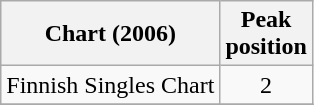<table class="wikitable sortable">
<tr>
<th align="left">Chart (2006)</th>
<th align="center">Peak <br>position</th>
</tr>
<tr>
<td align="left">Finnish Singles Chart</td>
<td align="center">2</td>
</tr>
<tr>
</tr>
</table>
